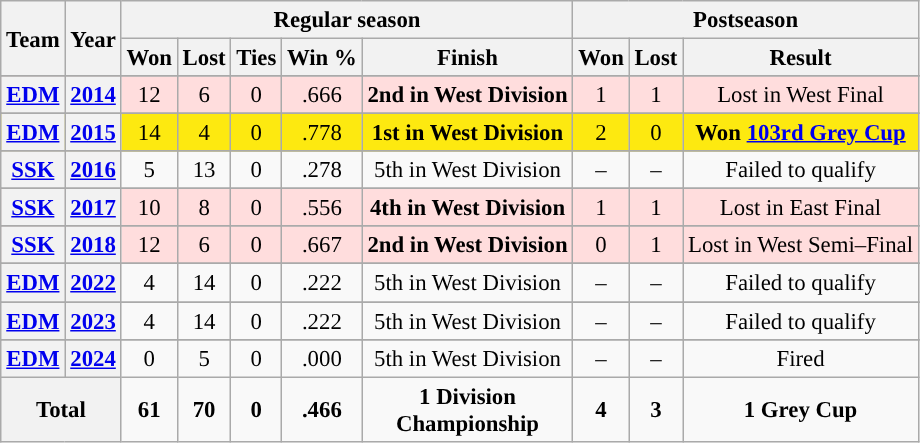<table class="wikitable" style="font-size: 95%; text-align:center;">
<tr>
<th rowspan="2">Team</th>
<th rowspan="2">Year</th>
<th colspan="5">Regular season</th>
<th colspan="4">Postseason</th>
</tr>
<tr>
<th>Won</th>
<th>Lost</th>
<th>Ties</th>
<th>Win %</th>
<th>Finish</th>
<th>Won</th>
<th>Lost</th>
<th>Result</th>
</tr>
<tr>
</tr>
<tr ! style="background:#fdd;">
<th><a href='#'>EDM</a></th>
<th><a href='#'>2014</a></th>
<td>12</td>
<td>6</td>
<td>0</td>
<td>.666</td>
<td><strong>2nd in West Division</strong></td>
<td>1</td>
<td>1</td>
<td>Lost in West Final</td>
</tr>
<tr>
</tr>
<tr ! style="background:#FDE910;">
<th><a href='#'>EDM</a></th>
<th><a href='#'>2015</a></th>
<td>14</td>
<td>4</td>
<td>0</td>
<td>.778</td>
<td><strong>1st in West Division</strong></td>
<td>2</td>
<td>0</td>
<td><strong>Won <a href='#'>103rd Grey Cup</a></strong></td>
</tr>
<tr>
</tr>
<tr ! style="background:">
<th><a href='#'>SSK</a></th>
<th><a href='#'>2016</a></th>
<td>5</td>
<td>13</td>
<td>0</td>
<td>.278</td>
<td>5th in West Division</td>
<td>–</td>
<td>–</td>
<td>Failed to qualify</td>
</tr>
<tr>
</tr>
<tr ! style="background:#fdd;">
<th><a href='#'>SSK</a></th>
<th><a href='#'>2017</a></th>
<td>10</td>
<td>8</td>
<td>0</td>
<td>.556</td>
<td><strong>4th in West Division</strong></td>
<td>1</td>
<td>1</td>
<td>Lost in East Final</td>
</tr>
<tr>
</tr>
<tr ! style="background:#fdd;">
<th><a href='#'>SSK</a></th>
<th><a href='#'>2018</a></th>
<td>12</td>
<td>6</td>
<td>0</td>
<td>.667</td>
<td><strong>2nd in West Division</strong></td>
<td>0</td>
<td>1</td>
<td>Lost in West Semi–Final</td>
</tr>
<tr>
</tr>
<tr ! style="background:">
<th><a href='#'>EDM</a></th>
<th><a href='#'>2022</a></th>
<td>4</td>
<td>14</td>
<td>0</td>
<td>.222</td>
<td>5th in West Division</td>
<td>–</td>
<td>–</td>
<td>Failed to qualify</td>
</tr>
<tr>
</tr>
<tr ! style="background:">
<th><a href='#'>EDM</a></th>
<th><a href='#'>2023</a></th>
<td>4</td>
<td>14</td>
<td>0</td>
<td>.222</td>
<td>5th in West Division</td>
<td>–</td>
<td>–</td>
<td>Failed to qualify</td>
</tr>
<tr>
</tr>
<tr ! style="background:">
<th><a href='#'>EDM</a></th>
<th><a href='#'>2024</a></th>
<td>0</td>
<td>5</td>
<td>0</td>
<td>.000</td>
<td>5th in West Division</td>
<td>–</td>
<td>–</td>
<td>Fired</td>
</tr>
<tr>
<th colspan="2"><strong>Total</strong></th>
<td><strong>61</strong></td>
<td><strong>70</strong></td>
<td><strong>0</strong></td>
<td><strong>.466</strong></td>
<td><strong>1 Division<br>Championship</strong></td>
<td><strong>4</strong></td>
<td><strong>3</strong></td>
<td><strong>1 Grey Cup</strong></td>
</tr>
</table>
